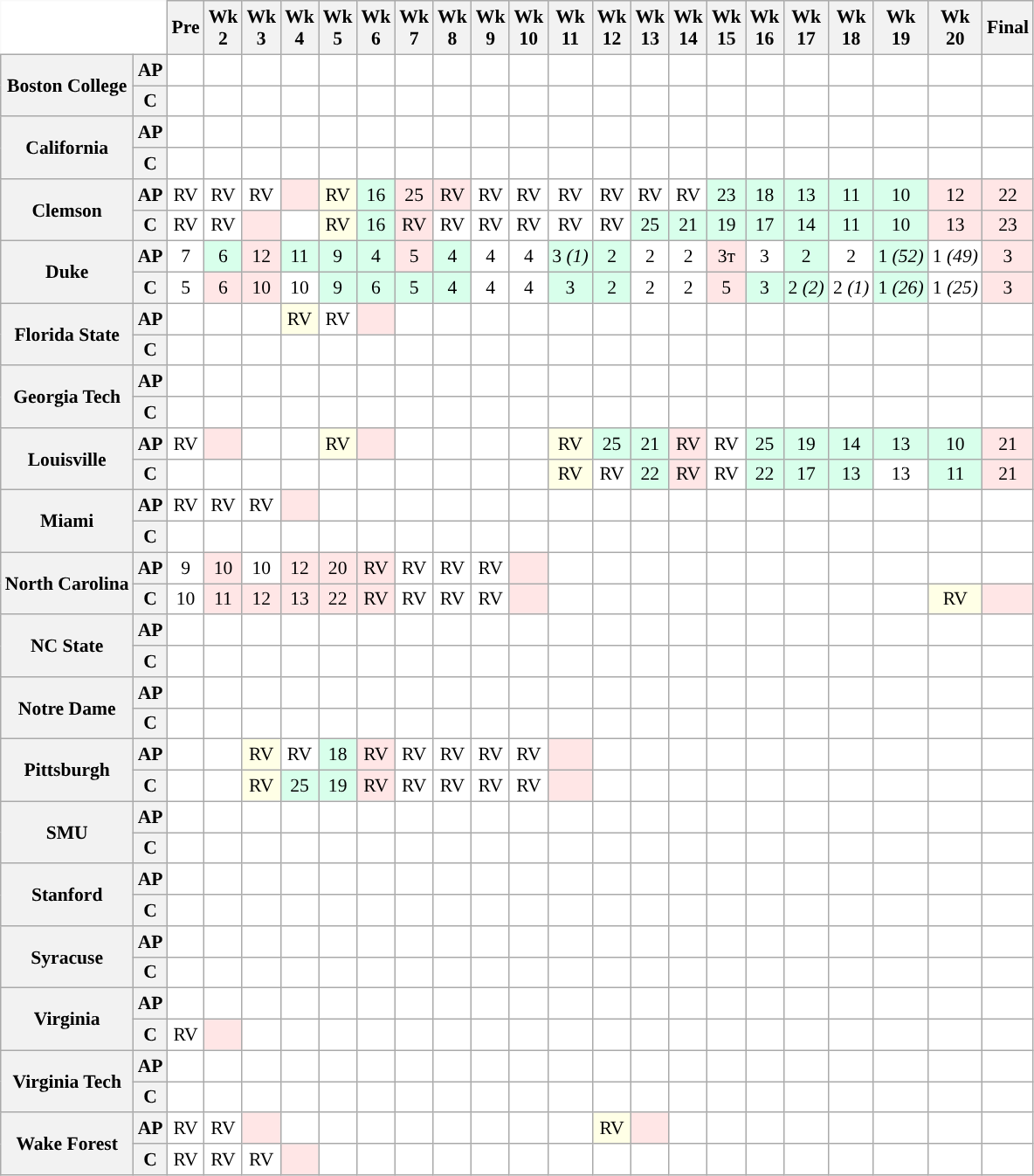<table class="wikitable" style="white-space:nowrap;font-size:90%;">
<tr>
<th colspan=2 style="background:white; border-top-style:hidden; border-left-style:hidden;"> </th>
<th>Pre</th>
<th>Wk<br>2</th>
<th>Wk<br>3</th>
<th>Wk<br>4</th>
<th>Wk<br>5</th>
<th>Wk<br>6</th>
<th>Wk<br>7</th>
<th>Wk<br>8</th>
<th>Wk<br>9</th>
<th>Wk<br>10</th>
<th>Wk<br>11</th>
<th>Wk<br>12</th>
<th>Wk<br>13</th>
<th>Wk<br>14</th>
<th>Wk<br>15</th>
<th>Wk<br>16</th>
<th>Wk<br>17</th>
<th>Wk<br>18</th>
<th>Wk<br>19</th>
<th>Wk<br>20</th>
<th>Final</th>
</tr>
<tr style="text-align:center;">
<th rowspan=2>Boston College</th>
<th>AP</th>
<td style="background:#FFF;"></td>
<td style="background:#FFF;"></td>
<td style="background:#FFF;"></td>
<td style="background:#FFF;"></td>
<td style="background:#FFF;"></td>
<td style="background:#FFF;"></td>
<td style="background:#FFF;"></td>
<td style="background:#FFF;"></td>
<td style="background:#FFF;"></td>
<td style="background:#FFF;"></td>
<td style="background:#FFF;"></td>
<td style="background:#FFF;"></td>
<td style="background:#FFF;"></td>
<td style="background:#FFF;"></td>
<td style="background:#FFF;"></td>
<td style="background:#FFF;"></td>
<td style="background:#FFF;"></td>
<td style="background:#FFF;"></td>
<td style="background:#FFF;"></td>
<td style="background:#FFF;"></td>
<td style="background:#FFF;"></td>
</tr>
<tr style="text-align:center;">
<th>C</th>
<td style="background:#FFF;"></td>
<td style="background:#FFF;"></td>
<td style="background:#FFF;"></td>
<td style="background:#FFF;"></td>
<td style="background:#FFF;"></td>
<td style="background:#FFF;"></td>
<td style="background:#FFF;"></td>
<td style="background:#FFF;"></td>
<td style="background:#FFF;"></td>
<td style="background:#FFF;"></td>
<td style="background:#FFF;"></td>
<td style="background:#FFF;"></td>
<td style="background:#FFF;"></td>
<td style="background:#FFF;"></td>
<td style="background:#FFF;"></td>
<td style="background:#FFF;"></td>
<td style="background:#FFF;"></td>
<td style="background:#FFF;"></td>
<td style="background:#FFF;"></td>
<td style="background:#FFF;"></td>
<td style="background:#FFF;"></td>
</tr>
<tr style="text-align:center;">
<th rowspan=2>California</th>
<th>AP</th>
<td style="background:#FFF;"></td>
<td style="background:#FFF;"></td>
<td style="background:#FFF;"></td>
<td style="background:#FFF;"></td>
<td style="background:#FFF;"></td>
<td style="background:#FFF;"></td>
<td style="background:#FFF;"></td>
<td style="background:#FFF;"></td>
<td style="background:#FFF;"></td>
<td style="background:#FFF;"></td>
<td style="background:#FFF;"></td>
<td style="background:#FFF;"></td>
<td style="background:#FFF;"></td>
<td style="background:#FFF;"></td>
<td style="background:#FFF;"></td>
<td style="background:#FFF;"></td>
<td style="background:#FFF;"></td>
<td style="background:#FFF;"></td>
<td style="background:#FFF;"></td>
<td style="background:#FFF;"></td>
<td style="background:#FFF;"></td>
</tr>
<tr style="text-align:center;">
<th>C</th>
<td style="background:#FFF;"></td>
<td style="background:#FFF;"></td>
<td style="background:#FFF;"></td>
<td style="background:#FFF;"></td>
<td style="background:#FFF;"></td>
<td style="background:#FFF;"></td>
<td style="background:#FFF;"></td>
<td style="background:#FFF;"></td>
<td style="background:#FFF;"></td>
<td style="background:#FFF;"></td>
<td style="background:#FFF;"></td>
<td style="background:#FFF;"></td>
<td style="background:#FFF;"></td>
<td style="background:#FFF;"></td>
<td style="background:#FFF;"></td>
<td style="background:#FFF;"></td>
<td style="background:#FFF;"></td>
<td style="background:#FFF;"></td>
<td style="background:#FFF;"></td>
<td style="background:#FFF;"></td>
<td style="background:#FFF;"></td>
</tr>
<tr style="text-align:center;">
<th rowspan=2>Clemson</th>
<th>AP</th>
<td style="background:#FFF;"> RV</td>
<td style="background:#FFF;"> RV</td>
<td style="background:#FFF;"> RV</td>
<td style="background:#FFE6E6;"></td>
<td style="background:#FFFFE6;"> RV</td>
<td style="background:#D8FFEB;"> 16</td>
<td style="background:#FFE6E6;"> 25</td>
<td style="background:#FFE6E6;"> RV</td>
<td style="background:#FFF;"> RV</td>
<td style="background:#FFF;"> RV</td>
<td style="background:#FFF;"> RV</td>
<td style="background:#FFF;"> RV</td>
<td style="background:#FFF;"> RV</td>
<td style="background:#FFF;"> RV</td>
<td style="background:#D8FFEB;"> 23</td>
<td style="background:#D8FFEB;"> 18</td>
<td style="background:#D8FFEB;"> 13</td>
<td style="background:#D8FFEB;"> 11</td>
<td style="background:#D8FFEB;"> 10</td>
<td style="background:#FFE6E6;"> 12</td>
<td style="background:#FFE6E6;"> 22</td>
</tr>
<tr style="text-align:center;">
<th>C</th>
<td style="background:#FFF;"> RV</td>
<td style="background:#FFF;"> RV</td>
<td style="background:#FFE6E6;"></td>
<td style="background:#FFF;"></td>
<td style="background:#FFFFE6;"> RV</td>
<td style="background:#D8FFEB;"> 16</td>
<td style="background:#FFE6E6;"> RV</td>
<td style="background:#FFF;"> RV</td>
<td style="background:#FFF;"> RV</td>
<td style="background:#FFF;"> RV</td>
<td style="background:#FFF;"> RV</td>
<td style="background:#FFF;"> RV</td>
<td style="background:#D8FFEB;"> 25</td>
<td style="background:#D8FFEB;"> 21</td>
<td style="background:#D8FFEB;"> 19</td>
<td style="background:#D8FFEB;"> 17</td>
<td style="background:#D8FFEB;"> 14</td>
<td style="background:#D8FFEB;"> 11</td>
<td style="background:#D8FFEB;"> 10</td>
<td style="background:#FFE6E6;"> 13</td>
<td style="background:#FFE6E6;"> 23</td>
</tr>
<tr style="text-align:center;">
<th rowspan=2>Duke</th>
<th>AP</th>
<td style="background:#FFF;"> 7</td>
<td style="background:#D8FFEB;"> 6</td>
<td style="background:#FFE6E6;"> 12</td>
<td style="background:#D8FFEB;"> 11</td>
<td style="background:#D8FFEB;"> 9</td>
<td style="background:#D8FFEB;"> 4</td>
<td style="background:#FFE6E6;"> 5</td>
<td style="background:#D8FFEB;"> 4</td>
<td style="background:#FFF;"> 4</td>
<td style="background:#FFF;"> 4</td>
<td style="background:#D8FFEB;"> 3 <em>(1)</em></td>
<td style="background:#D8FFEB;"> 2</td>
<td style="background:#FFF;"> 2</td>
<td style="background:#FFF;"> 2</td>
<td style="background:#FFE6E6;"> 3т</td>
<td style="background:#FFF;"> 3</td>
<td style="background:#D8FFEB;"> 2</td>
<td style="background:#FFF;"> 2</td>
<td style="background:#D8FFEB;"> 1 <em>(52)</em></td>
<td style="background:#FFF;"> 1 <em>(49)</em></td>
<td style="background:#FFE6E6;"> 3</td>
</tr>
<tr style="text-align:center;">
<th>C</th>
<td style="background:#FFF;"> 5</td>
<td style="background:#FFE6E6;"> 6</td>
<td style="background:#FFE6E6;"> 10</td>
<td style="background:#FFF;"> 10</td>
<td style="background:#D8FFEB;"> 9</td>
<td style="background:#D8FFEB;"> 6</td>
<td style="background:#D8FFEB;"> 5</td>
<td style="background:#D8FFEB;"> 4</td>
<td style="background:#FFF;"> 4</td>
<td style="background:#FFF;"> 4</td>
<td style="background:#D8FFEB;"> 3</td>
<td style="background:#D8FFEB;"> 2</td>
<td style="background:#FFF;"> 2</td>
<td style="background:#FFF;"> 2</td>
<td style="background:#FFE6E6;"> 5</td>
<td style="background:#D8FFEB;"> 3</td>
<td style="background:#D8FFEB;"> 2 <em>(2)</em></td>
<td style="background:#FFF;"> 2 <em>(1)</em></td>
<td style="background:#D8FFEB;"> 1 <em>(26)</em></td>
<td style="background:#FFF;"> 1 <em>(25)</em></td>
<td style="background:#FFE6E6;"> 3</td>
</tr>
<tr style="text-align:center;">
<th rowspan=2>Florida State</th>
<th>AP</th>
<td style="background:#FFF;"></td>
<td style="background:#FFF;"></td>
<td style="background:#FFF;"></td>
<td style="background:#FFFFE6;"> RV</td>
<td style="background:#FFF;"> RV</td>
<td style="background:#FFE6E6;"></td>
<td style="background:#FFF;"></td>
<td style="background:#FFF;"></td>
<td style="background:#FFF;"></td>
<td style="background:#FFF;"></td>
<td style="background:#FFF;"></td>
<td style="background:#FFF;"></td>
<td style="background:#FFF;"></td>
<td style="background:#FFF;"></td>
<td style="background:#FFF;"></td>
<td style="background:#FFF;"></td>
<td style="background:#FFF;"></td>
<td style="background:#FFF;"></td>
<td style="background:#FFF;"></td>
<td style="background:#FFF;"></td>
<td style="background:#FFF;"></td>
</tr>
<tr style="text-align:center;">
<th>C</th>
<td style="background:#FFF;"></td>
<td style="background:#FFF;"></td>
<td style="background:#FFF;"></td>
<td style="background:#FFF;"></td>
<td style="background:#FFF;"></td>
<td style="background:#FFF;"></td>
<td style="background:#FFF;"></td>
<td style="background:#FFF;"></td>
<td style="background:#FFF;"></td>
<td style="background:#FFF;"></td>
<td style="background:#FFF;"></td>
<td style="background:#FFF;"></td>
<td style="background:#FFF;"></td>
<td style="background:#FFF;"></td>
<td style="background:#FFF;"></td>
<td style="background:#FFF;"></td>
<td style="background:#FFF;"></td>
<td style="background:#FFF;"></td>
<td style="background:#FFF;"></td>
<td style="background:#FFF;"></td>
<td style="background:#FFF;"></td>
</tr>
<tr style="text-align:center;">
<th rowspan=2>Georgia Tech</th>
<th>AP</th>
<td style="background:#FFF;"></td>
<td style="background:#FFF;"></td>
<td style="background:#FFF;"></td>
<td style="background:#FFF;"></td>
<td style="background:#FFF;"></td>
<td style="background:#FFF;"></td>
<td style="background:#FFF;"></td>
<td style="background:#FFF;"></td>
<td style="background:#FFF;"></td>
<td style="background:#FFF;"></td>
<td style="background:#FFF;"></td>
<td style="background:#FFF;"></td>
<td style="background:#FFF;"></td>
<td style="background:#FFF;"></td>
<td style="background:#FFF;"></td>
<td style="background:#FFF;"></td>
<td style="background:#FFF;"></td>
<td style="background:#FFF;"></td>
<td style="background:#FFF;"></td>
<td style="background:#FFF;"></td>
<td style="background:#FFF;"></td>
</tr>
<tr style="text-align:center;">
<th>C</th>
<td style="background:#FFF;"></td>
<td style="background:#FFF;"></td>
<td style="background:#FFF;"></td>
<td style="background:#FFF;"></td>
<td style="background:#FFF;"></td>
<td style="background:#FFF;"></td>
<td style="background:#FFF;"></td>
<td style="background:#FFF;"></td>
<td style="background:#FFF;"></td>
<td style="background:#FFF;"></td>
<td style="background:#FFF;"></td>
<td style="background:#FFF;"></td>
<td style="background:#FFF;"></td>
<td style="background:#FFF;"></td>
<td style="background:#FFF;"></td>
<td style="background:#FFF;"></td>
<td style="background:#FFF;"></td>
<td style="background:#FFF;"></td>
<td style="background:#FFF;"></td>
<td style="background:#FFF;"></td>
<td style="background:#FFF;"></td>
</tr>
<tr style="text-align:center;">
<th rowspan=2>Louisville</th>
<th>AP</th>
<td style="background:#FFF;"> RV</td>
<td style="background:#FFE6E6;"></td>
<td style="background:#FFF;"></td>
<td style="background:#FFF;"></td>
<td style="background:#FFFFE6;"> RV</td>
<td style="background:#FFE6E6;"></td>
<td style="background:#FFF;"></td>
<td style="background:#FFF;"></td>
<td style="background:#FFF;"></td>
<td style="background:#FFF;"></td>
<td style="background:#FFFFE6;"> RV</td>
<td style="background:#D8FFEB;"> 25</td>
<td style="background:#D8FFEB;"> 21</td>
<td style="background:#FFE6E6;"> RV</td>
<td style="background:#FFF;"> RV</td>
<td style="background:#D8FFEB;"> 25</td>
<td style="background:#D8FFEB;"> 19</td>
<td style="background:#D8FFEB;"> 14</td>
<td style="background:#D8FFEB;"> 13</td>
<td style="background:#D8FFEB;"> 10</td>
<td style="background:#FFE6E6;"> 21</td>
</tr>
<tr style="text-align:center;">
<th>C</th>
<td style="background:#FFF;"></td>
<td style="background:#FFF;"></td>
<td style="background:#FFF;"></td>
<td style="background:#FFF;"></td>
<td style="background:#FFF;"></td>
<td style="background:#FFF;"></td>
<td style="background:#FFF;"></td>
<td style="background:#FFF;"></td>
<td style="background:#FFF;"></td>
<td style="background:#FFF;"></td>
<td style="background:#FFFFE6;"> RV</td>
<td style="background:#FFF;"> RV</td>
<td style="background:#D8FFEB;"> 22</td>
<td style="background:#FFE6E6;"> RV</td>
<td style="background:#FFF;"> RV</td>
<td style="background:#D8FFEB;"> 22</td>
<td style="background:#D8FFEB;"> 17</td>
<td style="background:#D8FFEB;"> 13</td>
<td style="background:#FFF;"> 13</td>
<td style="background:#D8FFEB;"> 11</td>
<td style="background:#FFE6E6;"> 21</td>
</tr>
<tr style="text-align:center;">
<th rowspan=2>Miami</th>
<th>AP</th>
<td style="background:#FFF;"> RV</td>
<td style="background:#FFF;"> RV</td>
<td style="background:#FFF;"> RV</td>
<td style="background:#FFE6E6;"></td>
<td style="background:#FFF;"></td>
<td style="background:#FFF;"></td>
<td style="background:#FFF;"></td>
<td style="background:#FFF;"></td>
<td style="background:#FFF;"></td>
<td style="background:#FFF;"></td>
<td style="background:#FFF;"></td>
<td style="background:#FFF;"></td>
<td style="background:#FFF;"></td>
<td style="background:#FFF;"></td>
<td style="background:#FFF;"></td>
<td style="background:#FFF;"></td>
<td style="background:#FFF;"></td>
<td style="background:#FFF;"></td>
<td style="background:#FFF;"></td>
<td style="background:#FFF;"></td>
<td style="background:#FFF;"></td>
</tr>
<tr style="text-align:center;">
<th>C</th>
<td style="background:#FFF;"></td>
<td style="background:#FFF;"></td>
<td style="background:#FFF;"></td>
<td style="background:#FFF;"></td>
<td style="background:#FFF;"></td>
<td style="background:#FFF;"></td>
<td style="background:#FFF;"></td>
<td style="background:#FFF;"></td>
<td style="background:#FFF;"></td>
<td style="background:#FFF;"></td>
<td style="background:#FFF;"></td>
<td style="background:#FFF;"></td>
<td style="background:#FFF;"></td>
<td style="background:#FFF;"></td>
<td style="background:#FFF;"></td>
<td style="background:#FFF;"></td>
<td style="background:#FFF;"></td>
<td style="background:#FFF;"></td>
<td style="background:#FFF;"></td>
<td style="background:#FFF;"></td>
<td style="background:#FFF;"></td>
</tr>
<tr style="text-align:center;">
<th rowspan=2>North Carolina</th>
<th>AP</th>
<td style="background:#FFF;"> 9</td>
<td style="background:#FFE6E6;"> 10</td>
<td style="background:#FFF;"> 10</td>
<td style="background:#FFE6E6;"> 12</td>
<td style="background:#FFE6E6;"> 20</td>
<td style="background:#FFE6E6;"> RV</td>
<td style="background:#FFF;"> RV</td>
<td style="background:#FFF;"> RV</td>
<td style="background:#FFF;"> RV</td>
<td style="background:#FFE6E6;"></td>
<td style="background:#FFF;"></td>
<td style="background:#FFF;"></td>
<td style="background:#FFF;"></td>
<td style="background:#FFF;"></td>
<td style="background:#FFF;"></td>
<td style="background:#FFF;"></td>
<td style="background:#FFF;"></td>
<td style="background:#FFF;"></td>
<td style="background:#FFF;"></td>
<td style="background:#FFF;"></td>
<td style="background:#FFF;"></td>
</tr>
<tr style="text-align:center;">
<th>C</th>
<td style="background:#FFF;"> 10</td>
<td style="background:#FFE6E6;"> 11</td>
<td style="background:#FFE6E6;"> 12</td>
<td style="background:#FFE6E6;"> 13</td>
<td style="background:#FFE6E6;"> 22</td>
<td style="background:#FFE6E6;"> RV</td>
<td style="background:#FFF;"> RV</td>
<td style="background:#FFF;"> RV</td>
<td style="background:#FFF;"> RV</td>
<td style="background:#FFE6E6;"></td>
<td style="background:#FFF;"></td>
<td style="background:#FFF;"></td>
<td style="background:#FFF;"></td>
<td style="background:#FFF;"></td>
<td style="background:#FFF;"></td>
<td style="background:#FFF;"></td>
<td style="background:#FFF;"></td>
<td style="background:#FFF;"></td>
<td style="background:#FFF;"></td>
<td style="background:#FFFFE6;"> RV</td>
<td style="background:#FFE6E6;"></td>
</tr>
<tr style="text-align:center;">
<th rowspan=2>NC State</th>
<th>AP</th>
<td style="background:#FFF;"></td>
<td style="background:#FFF;"></td>
<td style="background:#FFF;"></td>
<td style="background:#FFF;"></td>
<td style="background:#FFF;"></td>
<td style="background:#FFF;"></td>
<td style="background:#FFF;"></td>
<td style="background:#FFF;"></td>
<td style="background:#FFF;"></td>
<td style="background:#FFF;"></td>
<td style="background:#FFF;"></td>
<td style="background:#FFF;"></td>
<td style="background:#FFF;"></td>
<td style="background:#FFF;"></td>
<td style="background:#FFF;"></td>
<td style="background:#FFF;"></td>
<td style="background:#FFF;"></td>
<td style="background:#FFF;"></td>
<td style="background:#FFF;"></td>
<td style="background:#FFF;"></td>
<td style="background:#FFF;"></td>
</tr>
<tr style="text-align:center;">
<th>C</th>
<td style="background:#FFF;"></td>
<td style="background:#FFF;"></td>
<td style="background:#FFF;"></td>
<td style="background:#FFF;"></td>
<td style="background:#FFF;"></td>
<td style="background:#FFF;"></td>
<td style="background:#FFF;"></td>
<td style="background:#FFF;"></td>
<td style="background:#FFF;"></td>
<td style="background:#FFF;"></td>
<td style="background:#FFF;"></td>
<td style="background:#FFF;"></td>
<td style="background:#FFF;"></td>
<td style="background:#FFF;"></td>
<td style="background:#FFF;"></td>
<td style="background:#FFF;"></td>
<td style="background:#FFF;"></td>
<td style="background:#FFF;"></td>
<td style="background:#FFF;"></td>
<td style="background:#FFF;"></td>
<td style="background:#FFF;"></td>
</tr>
<tr style="text-align:center;">
<th rowspan=2>Notre Dame</th>
<th>AP</th>
<td style="background:#FFF;"></td>
<td style="background:#FFF;"></td>
<td style="background:#FFF;"></td>
<td style="background:#FFF;"></td>
<td style="background:#FFF;"></td>
<td style="background:#FFF;"></td>
<td style="background:#FFF;"></td>
<td style="background:#FFF;"></td>
<td style="background:#FFF;"></td>
<td style="background:#FFF;"></td>
<td style="background:#FFF;"></td>
<td style="background:#FFF;"></td>
<td style="background:#FFF;"></td>
<td style="background:#FFF;"></td>
<td style="background:#FFF;"></td>
<td style="background:#FFF;"></td>
<td style="background:#FFF;"></td>
<td style="background:#FFF;"></td>
<td style="background:#FFF;"></td>
<td style="background:#FFF;"></td>
<td style="background:#FFF;"></td>
</tr>
<tr style="text-align:center;">
<th>C</th>
<td style="background:#FFF;"></td>
<td style="background:#FFF;"></td>
<td style="background:#FFF;"></td>
<td style="background:#FFF;"></td>
<td style="background:#FFF;"></td>
<td style="background:#FFF;"></td>
<td style="background:#FFF;"></td>
<td style="background:#FFF;"></td>
<td style="background:#FFF;"></td>
<td style="background:#FFF;"></td>
<td style="background:#FFF;"></td>
<td style="background:#FFF;"></td>
<td style="background:#FFF;"></td>
<td style="background:#FFF;"></td>
<td style="background:#FFF;"></td>
<td style="background:#FFF;"></td>
<td style="background:#FFF;"></td>
<td style="background:#FFF;"></td>
<td style="background:#FFF;"></td>
<td style="background:#FFF;"></td>
<td style="background:#FFF;"></td>
</tr>
<tr style="text-align:center;">
<th rowspan=2>Pittsburgh</th>
<th>AP</th>
<td style="background:#FFF;"></td>
<td style="background:#FFF;"></td>
<td style="background:#FFFFE6;"> RV</td>
<td style="background:#FFF;"> RV</td>
<td style="background:#D8FFEB;"> 18</td>
<td style="background:#FFE6E6;"> RV</td>
<td style="background:#FFF;"> RV</td>
<td style="background:#FFF;"> RV</td>
<td style="background:#FFF;"> RV</td>
<td style="background:#FFF;"> RV</td>
<td style="background:#FFE6E6;"></td>
<td style="background:#FFF;"></td>
<td style="background:#FFF;"></td>
<td style="background:#FFF;"></td>
<td style="background:#FFF;"></td>
<td style="background:#FFF;"></td>
<td style="background:#FFF;"></td>
<td style="background:#FFF;"></td>
<td style="background:#FFF;"></td>
<td style="background:#FFF;"></td>
<td style="background:#FFF;"></td>
</tr>
<tr style="text-align:center;">
<th>C</th>
<td style="background:#FFF;"></td>
<td style="background:#FFF;"></td>
<td style="background:#FFFFE6;"> RV</td>
<td style="background:#D8FFEB;"> 25</td>
<td style="background:#D8FFEB;"> 19</td>
<td style="background:#FFE6E6;"> RV</td>
<td style="background:#FFF;"> RV</td>
<td style="background:#FFF;"> RV</td>
<td style="background:#FFF;"> RV</td>
<td style="background:#FFF;"> RV</td>
<td style="background:#FFE6E6;"></td>
<td style="background:#FFF;"></td>
<td style="background:#FFF;"></td>
<td style="background:#FFF;"></td>
<td style="background:#FFF;"></td>
<td style="background:#FFF;"></td>
<td style="background:#FFF;"></td>
<td style="background:#FFF;"></td>
<td style="background:#FFF;"></td>
<td style="background:#FFF;"></td>
<td style="background:#FFF;"></td>
</tr>
<tr style="text-align:center;">
<th rowspan=2>SMU</th>
<th>AP</th>
<td style="background:#FFF;"></td>
<td style="background:#FFF;"></td>
<td style="background:#FFF;"></td>
<td style="background:#FFF;"></td>
<td style="background:#FFF;"></td>
<td style="background:#FFF;"></td>
<td style="background:#FFF;"></td>
<td style="background:#FFF;"></td>
<td style="background:#FFF;"></td>
<td style="background:#FFF;"></td>
<td style="background:#FFF;"></td>
<td style="background:#FFF;"></td>
<td style="background:#FFF;"></td>
<td style="background:#FFF;"></td>
<td style="background:#FFF;"></td>
<td style="background:#FFF;"></td>
<td style="background:#FFF;"></td>
<td style="background:#FFF;"></td>
<td style="background:#FFF;"></td>
<td style="background:#FFF;"></td>
<td style="background:#FFF;"></td>
</tr>
<tr style="text-align:center;">
<th>C</th>
<td style="background:#FFF;"></td>
<td style="background:#FFF;"></td>
<td style="background:#FFF;"></td>
<td style="background:#FFF;"></td>
<td style="background:#FFF;"></td>
<td style="background:#FFF;"></td>
<td style="background:#FFF;"></td>
<td style="background:#FFF;"></td>
<td style="background:#FFF;"></td>
<td style="background:#FFF;"></td>
<td style="background:#FFF;"></td>
<td style="background:#FFF;"></td>
<td style="background:#FFF;"></td>
<td style="background:#FFF;"></td>
<td style="background:#FFF;"></td>
<td style="background:#FFF;"></td>
<td style="background:#FFF;"></td>
<td style="background:#FFF;"></td>
<td style="background:#FFF;"></td>
<td style="background:#FFF;"></td>
<td style="background:#FFF;"></td>
</tr>
<tr style="text-align:center;">
<th rowspan=2>Stanford</th>
<th>AP</th>
<td style="background:#FFF;"></td>
<td style="background:#FFF;"></td>
<td style="background:#FFF;"></td>
<td style="background:#FFF;"></td>
<td style="background:#FFF;"></td>
<td style="background:#FFF;"></td>
<td style="background:#FFF;"></td>
<td style="background:#FFF;"></td>
<td style="background:#FFF;"></td>
<td style="background:#FFF;"></td>
<td style="background:#FFF;"></td>
<td style="background:#FFF;"></td>
<td style="background:#FFF;"></td>
<td style="background:#FFF;"></td>
<td style="background:#FFF;"></td>
<td style="background:#FFF;"></td>
<td style="background:#FFF;"></td>
<td style="background:#FFF;"></td>
<td style="background:#FFF;"></td>
<td style="background:#FFF;"></td>
<td style="background:#FFF;"></td>
</tr>
<tr style="text-align:center;">
<th>C</th>
<td style="background:#FFF;"></td>
<td style="background:#FFF;"></td>
<td style="background:#FFF;"></td>
<td style="background:#FFF;"></td>
<td style="background:#FFF;"></td>
<td style="background:#FFF;"></td>
<td style="background:#FFF;"></td>
<td style="background:#FFF;"></td>
<td style="background:#FFF;"></td>
<td style="background:#FFF;"></td>
<td style="background:#FFF;"></td>
<td style="background:#FFF;"></td>
<td style="background:#FFF;"></td>
<td style="background:#FFF;"></td>
<td style="background:#FFF;"></td>
<td style="background:#FFF;"></td>
<td style="background:#FFF;"></td>
<td style="background:#FFF;"></td>
<td style="background:#FFF;"></td>
<td style="background:#FFF;"></td>
<td style="background:#FFF;"></td>
</tr>
<tr style="text-align:center;">
<th rowspan=2>Syracuse</th>
<th>AP</th>
<td style="background:#FFF;"></td>
<td style="background:#FFF;"></td>
<td style="background:#FFF;"></td>
<td style="background:#FFF;"></td>
<td style="background:#FFF;"></td>
<td style="background:#FFF;"></td>
<td style="background:#FFF;"></td>
<td style="background:#FFF;"></td>
<td style="background:#FFF;"></td>
<td style="background:#FFF;"></td>
<td style="background:#FFF;"></td>
<td style="background:#FFF;"></td>
<td style="background:#FFF;"></td>
<td style="background:#FFF;"></td>
<td style="background:#FFF;"></td>
<td style="background:#FFF;"></td>
<td style="background:#FFF;"></td>
<td style="background:#FFF;"></td>
<td style="background:#FFF;"></td>
<td style="background:#FFF;"></td>
<td style="background:#FFF;"></td>
</tr>
<tr style="text-align:center;">
<th>C</th>
<td style="background:#FFF;"></td>
<td style="background:#FFF;"></td>
<td style="background:#FFF;"></td>
<td style="background:#FFF;"></td>
<td style="background:#FFF;"></td>
<td style="background:#FFF;"></td>
<td style="background:#FFF;"></td>
<td style="background:#FFF;"></td>
<td style="background:#FFF;"></td>
<td style="background:#FFF;"></td>
<td style="background:#FFF;"></td>
<td style="background:#FFF;"></td>
<td style="background:#FFF;"></td>
<td style="background:#FFF;"></td>
<td style="background:#FFF;"></td>
<td style="background:#FFF;"></td>
<td style="background:#FFF;"></td>
<td style="background:#FFF;"></td>
<td style="background:#FFF;"></td>
<td style="background:#FFF;"></td>
<td style="background:#FFF;"></td>
</tr>
<tr style="text-align:center;">
<th rowspan=2>Virginia</th>
<th>AP</th>
<td style="background:#FFF;"></td>
<td style="background:#FFF;"></td>
<td style="background:#FFF;"></td>
<td style="background:#FFF;"></td>
<td style="background:#FFF;"></td>
<td style="background:#FFF;"></td>
<td style="background:#FFF;"></td>
<td style="background:#FFF;"></td>
<td style="background:#FFF;"></td>
<td style="background:#FFF;"></td>
<td style="background:#FFF;"></td>
<td style="background:#FFF;"></td>
<td style="background:#FFF;"></td>
<td style="background:#FFF;"></td>
<td style="background:#FFF;"></td>
<td style="background:#FFF;"></td>
<td style="background:#FFF;"></td>
<td style="background:#FFF;"></td>
<td style="background:#FFF;"></td>
<td style="background:#FFF;"></td>
<td style="background:#FFF;"></td>
</tr>
<tr style="text-align:center;">
<th>C</th>
<td style="background:#FFF;"> RV</td>
<td style="background:#FFE6E6;"></td>
<td style="background:#FFF;"></td>
<td style="background:#FFF;"></td>
<td style="background:#FFF;"></td>
<td style="background:#FFF;"></td>
<td style="background:#FFF;"></td>
<td style="background:#FFF;"></td>
<td style="background:#FFF;"></td>
<td style="background:#FFF;"></td>
<td style="background:#FFF;"></td>
<td style="background:#FFF;"></td>
<td style="background:#FFF;"></td>
<td style="background:#FFF;"></td>
<td style="background:#FFF;"></td>
<td style="background:#FFF;"></td>
<td style="background:#FFF;"></td>
<td style="background:#FFF;"></td>
<td style="background:#FFF;"></td>
<td style="background:#FFF;"></td>
<td style="background:#FFF;"></td>
</tr>
<tr style="text-align:center;">
<th rowspan=2>Virginia Tech</th>
<th>AP</th>
<td style="background:#FFF;"></td>
<td style="background:#FFF;"></td>
<td style="background:#FFF;"></td>
<td style="background:#FFF;"></td>
<td style="background:#FFF;"></td>
<td style="background:#FFF;"></td>
<td style="background:#FFF;"></td>
<td style="background:#FFF;"></td>
<td style="background:#FFF;"></td>
<td style="background:#FFF;"></td>
<td style="background:#FFF;"></td>
<td style="background:#FFF;"></td>
<td style="background:#FFF;"></td>
<td style="background:#FFF;"></td>
<td style="background:#FFF;"></td>
<td style="background:#FFF;"></td>
<td style="background:#FFF;"></td>
<td style="background:#FFF;"></td>
<td style="background:#FFF;"></td>
<td style="background:#FFF;"></td>
<td style="background:#FFF;"></td>
</tr>
<tr style="text-align:center;">
<th>C</th>
<td style="background:#FFF;"></td>
<td style="background:#FFF;"></td>
<td style="background:#FFF;"></td>
<td style="background:#FFF;"></td>
<td style="background:#FFF;"></td>
<td style="background:#FFF;"></td>
<td style="background:#FFF;"></td>
<td style="background:#FFF;"></td>
<td style="background:#FFF;"></td>
<td style="background:#FFF;"></td>
<td style="background:#FFF;"></td>
<td style="background:#FFF;"></td>
<td style="background:#FFF;"></td>
<td style="background:#FFF;"></td>
<td style="background:#FFF;"></td>
<td style="background:#FFF;"></td>
<td style="background:#FFF;"></td>
<td style="background:#FFF;"></td>
<td style="background:#FFF;"></td>
<td style="background:#FFF;"></td>
<td style="background:#FFF;"></td>
</tr>
<tr style="text-align:center;">
<th rowspan=2>Wake Forest</th>
<th>AP</th>
<td style="background:#FFF;"> RV</td>
<td style="background:#FFF;"> RV</td>
<td style="background:#FFE6E6;"></td>
<td style="background:#FFF;"></td>
<td style="background:#FFF;"></td>
<td style="background:#FFF;"></td>
<td style="background:#FFF;"></td>
<td style="background:#FFF;"></td>
<td style="background:#FFF;"></td>
<td style="background:#FFF;"></td>
<td style="background:#FFF;"></td>
<td style="background:#FFFFE6;"> RV</td>
<td style="background:#FFE6E6;"></td>
<td style="background:#FFF;"></td>
<td style="background:#FFF;"></td>
<td style="background:#FFF;"></td>
<td style="background:#FFF;"></td>
<td style="background:#FFF;"></td>
<td style="background:#FFF;"></td>
<td style="background:#FFF;"></td>
<td style="background:#FFF;"></td>
</tr>
<tr style="text-align:center;">
<th>C</th>
<td style="background:#FFF;"> RV</td>
<td style="background:#FFF;"> RV</td>
<td style="background:#FFF;"> RV</td>
<td style="background:#FFE6E6;"></td>
<td style="background:#FFF;"></td>
<td style="background:#FFF;"></td>
<td style="background:#FFF;"></td>
<td style="background:#FFF;"></td>
<td style="background:#FFF;"></td>
<td style="background:#FFF;"></td>
<td style="background:#FFF;"></td>
<td style="background:#FFF;"></td>
<td style="background:#FFF;"></td>
<td style="background:#FFF;"></td>
<td style="background:#FFF;"></td>
<td style="background:#FFF;"></td>
<td style="background:#FFF;"></td>
<td style="background:#FFF;"></td>
<td style="background:#FFF;"></td>
<td style="background:#FFF;"></td>
<td style="background:#FFF;"></td>
</tr>
</table>
